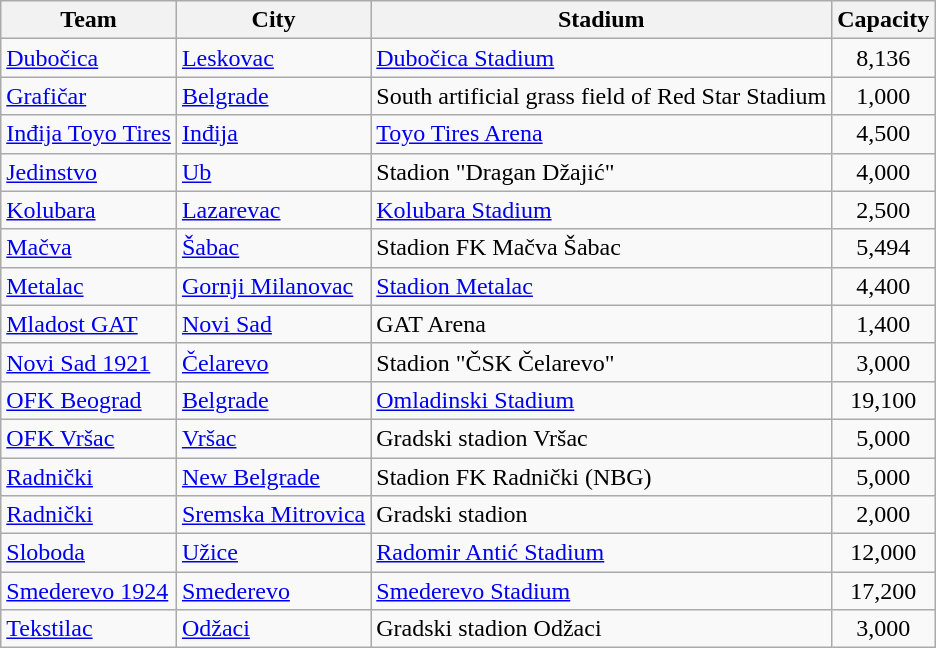<table class="wikitable sortable">
<tr>
<th>Team</th>
<th>City</th>
<th>Stadium</th>
<th>Capacity</th>
</tr>
<tr>
<td><a href='#'>Dubočica</a></td>
<td><a href='#'>Leskovac</a></td>
<td><a href='#'>Dubočica Stadium</a></td>
<td style="text-align:center">8,136</td>
</tr>
<tr>
<td><a href='#'>Grafičar</a></td>
<td><a href='#'>Belgrade</a></td>
<td>South artificial grass field of Red Star Stadium</td>
<td style="text-align:center">1,000</td>
</tr>
<tr>
<td><a href='#'>Inđija Toyo Tires</a></td>
<td><a href='#'>Inđija</a></td>
<td><a href='#'>Toyo Tires Arena</a></td>
<td style="text-align:center">4,500</td>
</tr>
<tr>
<td><a href='#'>Jedinstvo</a></td>
<td><a href='#'>Ub</a></td>
<td>Stadion "Dragan Džajić"</td>
<td style="text-align:center">4,000</td>
</tr>
<tr>
<td><a href='#'>Kolubara</a></td>
<td><a href='#'>Lazarevac</a></td>
<td><a href='#'>Kolubara Stadium</a></td>
<td style="text-align:center">2,500</td>
</tr>
<tr>
<td><a href='#'>Mačva</a></td>
<td><a href='#'>Šabac</a></td>
<td>Stadion FK Mačva Šabac</td>
<td style="text-align:center">5,494</td>
</tr>
<tr>
<td><a href='#'>Metalac</a></td>
<td><a href='#'>Gornji Milanovac</a></td>
<td><a href='#'>Stadion Metalac</a></td>
<td style="text-align:center">4,400</td>
</tr>
<tr>
<td><a href='#'>Mladost GAT</a></td>
<td><a href='#'>Novi Sad</a></td>
<td>GAT Arena</td>
<td style="text-align:center">1,400</td>
</tr>
<tr>
<td><a href='#'>Novi Sad 1921</a></td>
<td><a href='#'>Čelarevo</a></td>
<td>Stadion "ČSK Čelarevo"</td>
<td style="text-align:center">3,000</td>
</tr>
<tr>
<td><a href='#'>OFK Beograd</a></td>
<td><a href='#'>Belgrade</a></td>
<td><a href='#'>Omladinski Stadium</a></td>
<td style="text-align:center">19,100</td>
</tr>
<tr>
<td><a href='#'>OFK Vršac</a></td>
<td><a href='#'>Vršac</a></td>
<td>Gradski stadion Vršac</td>
<td style="text-align:center">5,000</td>
</tr>
<tr>
<td><a href='#'>Radnički</a></td>
<td><a href='#'>New Belgrade</a></td>
<td>Stadion FK Radnički (NBG)</td>
<td style="text-align:center">5,000</td>
</tr>
<tr>
<td><a href='#'>Radnički</a></td>
<td><a href='#'>Sremska Mitrovica</a></td>
<td>Gradski stadion</td>
<td style="text-align:center">2,000</td>
</tr>
<tr>
<td><a href='#'>Sloboda</a></td>
<td><a href='#'>Užice</a></td>
<td><a href='#'>Radomir Antić Stadium</a></td>
<td style="text-align:center">12,000</td>
</tr>
<tr>
<td><a href='#'>Smederevo 1924</a></td>
<td><a href='#'>Smederevo</a></td>
<td><a href='#'>Smederevo Stadium</a></td>
<td style="text-align:center">17,200</td>
</tr>
<tr>
<td><a href='#'>Tekstilac</a></td>
<td><a href='#'>Odžaci</a></td>
<td>Gradski stadion Odžaci</td>
<td style="text-align:center">3,000</td>
</tr>
</table>
